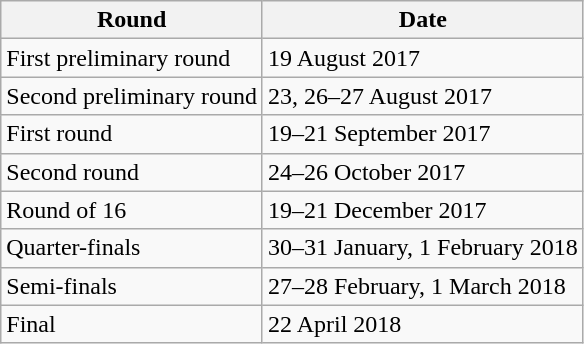<table class="wikitable">
<tr>
<th>Round</th>
<th>Date</th>
</tr>
<tr>
<td>First preliminary round</td>
<td>19 August 2017</td>
</tr>
<tr>
<td>Second preliminary round</td>
<td>23, 26–27 August 2017</td>
</tr>
<tr>
<td>First round</td>
<td>19–21 September 2017</td>
</tr>
<tr>
<td>Second round</td>
<td>24–26 October 2017</td>
</tr>
<tr>
<td>Round of 16</td>
<td>19–21 December 2017</td>
</tr>
<tr>
<td>Quarter-finals</td>
<td>30–31 January, 1 February 2018</td>
</tr>
<tr>
<td>Semi-finals</td>
<td>27–28 February, 1 March 2018</td>
</tr>
<tr>
<td>Final</td>
<td>22 April 2018</td>
</tr>
</table>
